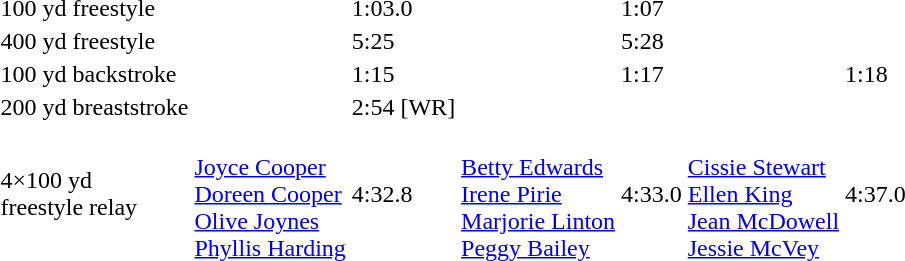<table>
<tr>
<td>100 yd freestyle</td>
<td></td>
<td>1:03.0</td>
<td></td>
<td>1:07</td>
<td></td>
<td></td>
</tr>
<tr>
<td>400 yd freestyle</td>
<td></td>
<td>5:25</td>
<td></td>
<td>5:28</td>
<td></td>
<td></td>
</tr>
<tr>
<td>100 yd backstroke</td>
<td></td>
<td>1:15</td>
<td></td>
<td>1:17</td>
<td></td>
<td>1:18</td>
</tr>
<tr>
<td>200 yd breaststroke</td>
<td></td>
<td>2:54 [WR]</td>
<td></td>
<td></td>
<td></td>
<td></td>
</tr>
<tr>
<td>4×100 yd<br>freestyle relay</td>
<td><br><a href='#'>Joyce Cooper</a><br><a href='#'>Doreen Cooper</a><br><a href='#'>Olive Joynes</a><br><a href='#'>Phyllis Harding</a></td>
<td>4:32.8</td>
<td><br><a href='#'>Betty Edwards</a><br><a href='#'>Irene Pirie</a><br><a href='#'>Marjorie Linton</a><br><a href='#'>Peggy Bailey</a></td>
<td>4:33.0</td>
<td><br><a href='#'>Cissie Stewart</a><br><a href='#'>Ellen King</a><br><a href='#'>Jean McDowell</a><br><a href='#'>Jessie McVey</a></td>
<td>4:37.0</td>
</tr>
</table>
